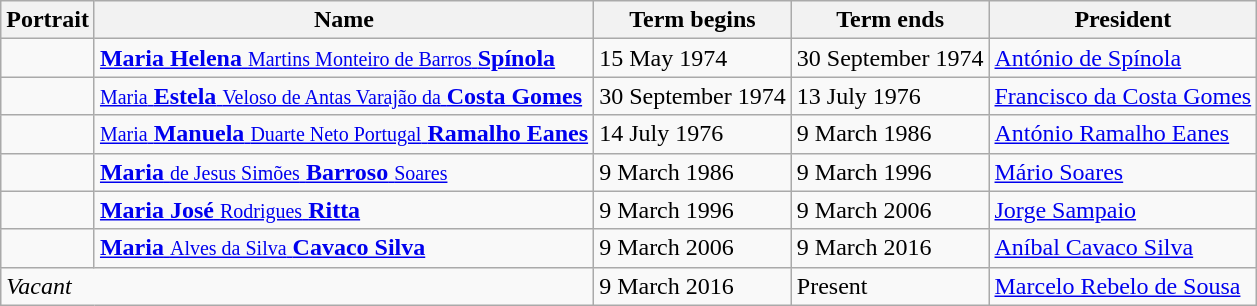<table class="wikitable" style="text-align-center">
<tr valign=bottom>
<th>Portrait</th>
<th>Name</th>
<th>Term begins</th>
<th>Term ends</th>
<th>President</th>
</tr>
<tr>
<td></td>
<td><a href='#'><strong>Maria Helena</strong> <small>Martins Monteiro de Barros</small> <strong>Spínola</strong></a></td>
<td>15 May 1974</td>
<td>30 September 1974</td>
<td><a href='#'>António de Spínola</a></td>
</tr>
<tr>
<td></td>
<td><a href='#'><small>Maria</small> <strong>Estela</strong> <small>Veloso de Antas Varajão da</small> <strong>Costa Gomes</strong></a></td>
<td>30 September 1974</td>
<td>13 July 1976</td>
<td><a href='#'>Francisco da Costa Gomes</a></td>
</tr>
<tr>
<td></td>
<td><a href='#'><small>Maria</small> <strong>Manuela</strong> <small>Duarte Neto Portugal</small> <strong>Ramalho Eanes</strong></a></td>
<td>14 July 1976</td>
<td>9 March 1986</td>
<td><a href='#'>António Ramalho Eanes</a></td>
</tr>
<tr>
<td></td>
<td><a href='#'><strong>Maria</strong> <small>de Jesus Simões</small> <strong>Barroso</strong> <small>Soares</small></a></td>
<td>9 March 1986</td>
<td>9 March 1996</td>
<td><a href='#'>Mário Soares</a></td>
</tr>
<tr>
<td></td>
<td><a href='#'><strong>Maria José</strong> <small>Rodrigues</small> <strong>Ritta</strong></a></td>
<td>9 March 1996</td>
<td>9 March 2006</td>
<td><a href='#'>Jorge Sampaio</a></td>
</tr>
<tr>
<td></td>
<td><a href='#'><strong>Maria</strong> <small>Alves da Silva</small> <strong>Cavaco Silva</strong></a></td>
<td>9 March 2006</td>
<td>9 March 2016</td>
<td><a href='#'>Aníbal Cavaco Silva</a></td>
</tr>
<tr>
<td colspan="2"><em>Vacant</em></td>
<td>9 March 2016</td>
<td>Present</td>
<td><a href='#'>Marcelo Rebelo de Sousa</a></td>
</tr>
</table>
